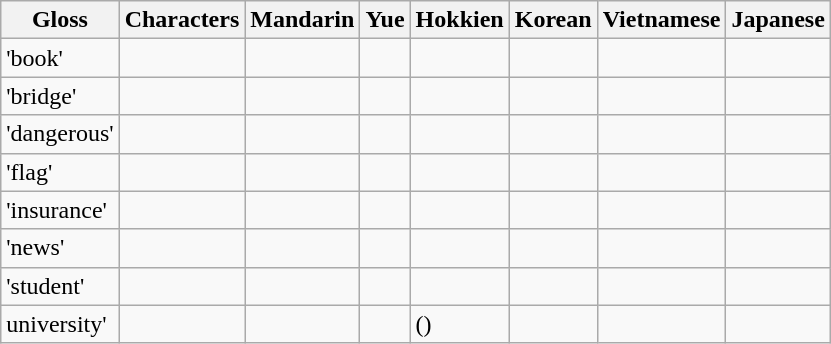<table class="wikitable">
<tr>
<th>Gloss</th>
<th>Characters</th>
<th>Mandarin</th>
<th>Yue</th>
<th>Hokkien</th>
<th>Korean</th>
<th>Vietnamese</th>
<th>Japanese</th>
</tr>
<tr>
<td>'book'</td>
<td></td>
<td></td>
<td></td>
<td></td>
<td></td>
<td></td>
<td></td>
</tr>
<tr>
<td>'bridge'</td>
<td></td>
<td></td>
<td></td>
<td></td>
<td></td>
<td></td>
<td></td>
</tr>
<tr>
<td>'dangerous'</td>
<td></td>
<td></td>
<td></td>
<td></td>
<td></td>
<td></td>
<td></td>
</tr>
<tr>
<td>'flag'</td>
<td></td>
<td></td>
<td></td>
<td></td>
<td></td>
<td></td>
<td></td>
</tr>
<tr>
<td>'insurance'</td>
<td></td>
<td></td>
<td></td>
<td></td>
<td></td>
<td></td>
<td></td>
</tr>
<tr>
<td>'news'</td>
<td></td>
<td></td>
<td></td>
<td></td>
<td></td>
<td></td>
<td></td>
</tr>
<tr>
<td>'student'</td>
<td></td>
<td></td>
<td></td>
<td></td>
<td></td>
<td></td>
<td></td>
</tr>
<tr>
<td>university'</td>
<td></td>
<td></td>
<td></td>
<td> ()</td>
<td></td>
<td></td>
<td></td>
</tr>
</table>
